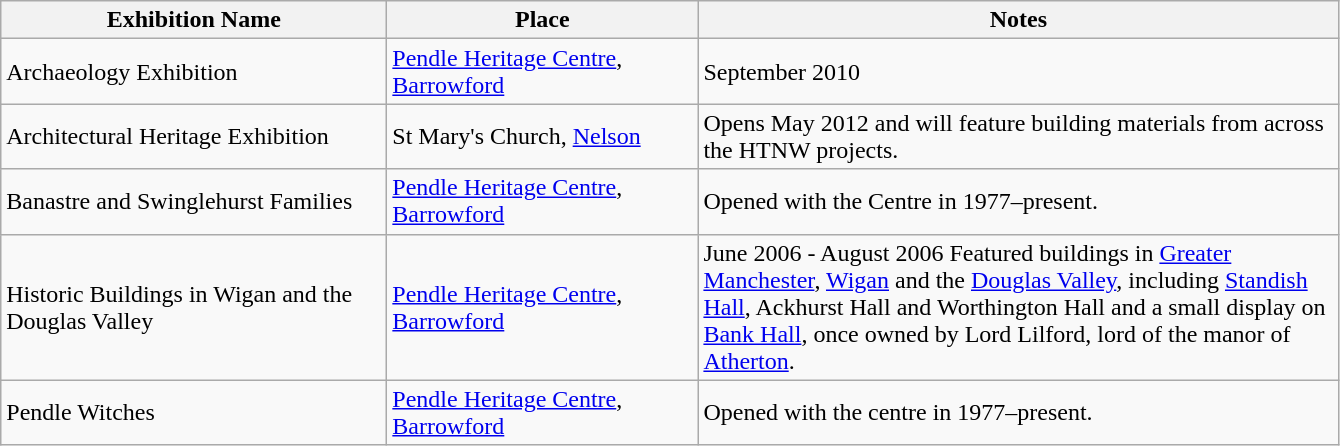<table class="wikitable">
<tr>
<th width="250">Exhibition Name</th>
<th width="200">Place</th>
<th width="420">Notes</th>
</tr>
<tr>
<td>Archaeology Exhibition</td>
<td><a href='#'>Pendle Heritage Centre</a>, <a href='#'>Barrowford</a></td>
<td>September 2010</td>
</tr>
<tr>
<td>Architectural Heritage Exhibition</td>
<td>St Mary's Church, <a href='#'>Nelson</a></td>
<td>Opens May 2012 and will feature building materials from across the HTNW projects.</td>
</tr>
<tr>
<td>Banastre and Swinglehurst Families</td>
<td><a href='#'>Pendle Heritage Centre</a>, <a href='#'>Barrowford</a></td>
<td>Opened with the Centre in 1977–present.</td>
</tr>
<tr>
<td>Historic Buildings in Wigan and the Douglas Valley</td>
<td><a href='#'>Pendle Heritage Centre</a>, <a href='#'>Barrowford</a></td>
<td>June 2006 - August 2006 Featured buildings in <a href='#'>Greater Manchester</a>, <a href='#'>Wigan</a> and the <a href='#'>Douglas Valley</a>, including <a href='#'>Standish Hall</a>, Ackhurst Hall and Worthington Hall and a small display on <a href='#'>Bank Hall</a>, once owned by Lord Lilford, lord of the manor of <a href='#'>Atherton</a>.</td>
</tr>
<tr>
<td>Pendle Witches</td>
<td><a href='#'>Pendle Heritage Centre</a>, <a href='#'>Barrowford</a></td>
<td>Opened with the centre in 1977–present.</td>
</tr>
</table>
